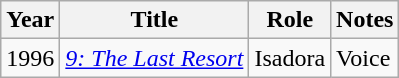<table class="wikitable sortable">
<tr>
<th>Year</th>
<th>Title</th>
<th>Role</th>
<th class="unsortable">Notes</th>
</tr>
<tr>
<td>1996</td>
<td><em><a href='#'>9: The Last Resort</a></em></td>
<td>Isadora</td>
<td>Voice</td>
</tr>
</table>
